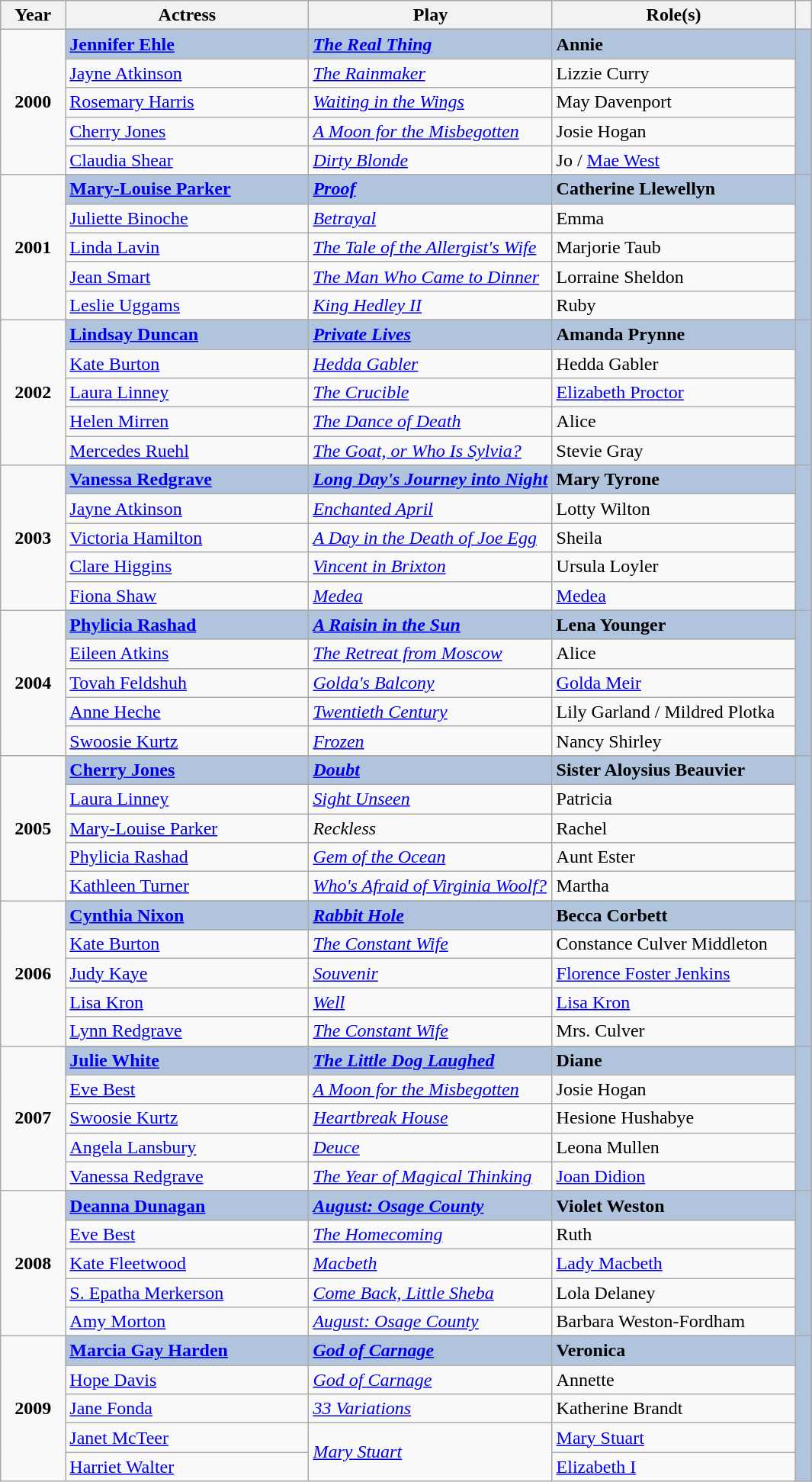<table class="wikitable sortable">
<tr>
<th scope="col" style="width:8%;">Year</th>
<th scope="col" style="width:30%;">Actress</th>
<th scope="col" style="width:30%;">Play</th>
<th scope="col" style="width:30%;">Role(s)</th>
<th scope="col" style="width:2%;" class="unsortable"></th>
</tr>
<tr>
<td rowspan="6" align="center"><strong>2000</strong> <br> </td>
</tr>
<tr style="background:#B0C4DE">
<td><strong><a href='#'>Jennifer Ehle</a></strong></td>
<td><strong><em><a href='#'>The Real Thing</a></em></strong></td>
<td><strong>Annie</strong></td>
<td rowspan="6" align="center"></td>
</tr>
<tr>
<td><a href='#'>Jayne Atkinson</a></td>
<td><em><a href='#'>The Rainmaker</a></em></td>
<td>Lizzie Curry</td>
</tr>
<tr>
<td><a href='#'>Rosemary Harris</a></td>
<td><em><a href='#'>Waiting in the Wings</a></em></td>
<td>May Davenport</td>
</tr>
<tr>
<td><a href='#'>Cherry Jones</a></td>
<td><em><a href='#'>A Moon for the Misbegotten</a></em></td>
<td>Josie Hogan</td>
</tr>
<tr>
<td><a href='#'>Claudia Shear</a></td>
<td><em><a href='#'>Dirty Blonde</a></em></td>
<td>Jo / <a href='#'>Mae West</a></td>
</tr>
<tr>
<td rowspan="6" align="center"><strong>2001</strong> <br> </td>
</tr>
<tr style="background:#B0C4DE">
<td><strong><a href='#'>Mary-Louise Parker</a></strong></td>
<td><strong><em><a href='#'>Proof</a></em></strong></td>
<td><strong>Catherine Llewellyn</strong></td>
<td rowspan="6" align="center"></td>
</tr>
<tr>
<td><a href='#'>Juliette Binoche</a></td>
<td><em><a href='#'>Betrayal</a></em></td>
<td>Emma</td>
</tr>
<tr>
<td><a href='#'>Linda Lavin</a></td>
<td><em><a href='#'>The Tale of the Allergist's Wife</a></em></td>
<td>Marjorie Taub</td>
</tr>
<tr>
<td><a href='#'>Jean Smart</a></td>
<td><em><a href='#'>The Man Who Came to Dinner</a></em></td>
<td>Lorraine Sheldon</td>
</tr>
<tr>
<td><a href='#'>Leslie Uggams</a></td>
<td><em><a href='#'>King Hedley II</a></em></td>
<td>Ruby</td>
</tr>
<tr>
<td rowspan="6" align="center"><strong>2002</strong> <br> </td>
</tr>
<tr style="background:#B0C4DE">
<td><strong><a href='#'>Lindsay Duncan</a></strong></td>
<td><strong><em><a href='#'>Private Lives</a></em></strong></td>
<td><strong>Amanda Prynne</strong></td>
<td rowspan="6" align="center"></td>
</tr>
<tr>
<td><a href='#'>Kate Burton</a></td>
<td><em><a href='#'>Hedda Gabler</a></em></td>
<td>Hedda Gabler</td>
</tr>
<tr>
<td><a href='#'>Laura Linney</a></td>
<td><em><a href='#'>The Crucible</a></em></td>
<td><a href='#'>Elizabeth Proctor</a></td>
</tr>
<tr>
<td><a href='#'>Helen Mirren</a></td>
<td><em><a href='#'>The Dance of Death</a></em></td>
<td>Alice</td>
</tr>
<tr>
<td><a href='#'>Mercedes Ruehl</a></td>
<td><em><a href='#'>The Goat, or Who Is Sylvia?</a></em></td>
<td>Stevie Gray</td>
</tr>
<tr>
<td rowspan="6" align="center"><strong>2003</strong> <br> </td>
</tr>
<tr style="background:#B0C4DE">
<td><strong><a href='#'>Vanessa Redgrave</a></strong></td>
<td><strong><em><a href='#'>Long Day's Journey into Night</a></em></strong></td>
<td><strong>Mary Tyrone</strong></td>
<td rowspan="6" align="center"></td>
</tr>
<tr>
<td><a href='#'>Jayne Atkinson</a></td>
<td><em><a href='#'>Enchanted April</a></em></td>
<td>Lotty Wilton</td>
</tr>
<tr>
<td><a href='#'>Victoria Hamilton</a></td>
<td><em><a href='#'>A Day in the Death of Joe Egg</a></em></td>
<td>Sheila</td>
</tr>
<tr>
<td><a href='#'>Clare Higgins</a></td>
<td><em><a href='#'>Vincent in Brixton</a></em></td>
<td>Ursula Loyler</td>
</tr>
<tr>
<td><a href='#'>Fiona Shaw</a></td>
<td><em><a href='#'>Medea</a></em></td>
<td><a href='#'>Medea</a></td>
</tr>
<tr>
<td rowspan="6" align="center"><strong>2004</strong> <br> </td>
</tr>
<tr style="background:#B0C4DE">
<td><strong><a href='#'>Phylicia Rashad</a></strong></td>
<td><strong><em><a href='#'>A Raisin in the Sun</a></em></strong></td>
<td><strong>Lena Younger</strong></td>
<td rowspan="6" align="center"></td>
</tr>
<tr>
<td><a href='#'>Eileen Atkins</a></td>
<td><em><a href='#'>The Retreat from Moscow</a></em></td>
<td>Alice</td>
</tr>
<tr>
<td><a href='#'>Tovah Feldshuh</a></td>
<td><em><a href='#'>Golda's Balcony</a></em></td>
<td><a href='#'>Golda Meir</a></td>
</tr>
<tr>
<td><a href='#'>Anne Heche</a></td>
<td><em><a href='#'>Twentieth Century</a></em></td>
<td>Lily Garland / Mildred Plotka</td>
</tr>
<tr>
<td><a href='#'>Swoosie Kurtz</a></td>
<td><em><a href='#'>Frozen</a></em></td>
<td>Nancy Shirley</td>
</tr>
<tr>
<td rowspan="6" align="center"><strong>2005</strong> <br> </td>
</tr>
<tr style="background:#B0C4DE">
<td><strong><a href='#'>Cherry Jones</a></strong></td>
<td><strong><em><a href='#'>Doubt</a></em></strong></td>
<td><strong>Sister Aloysius Beauvier</strong></td>
<td rowspan="6" align="center"></td>
</tr>
<tr>
<td><a href='#'>Laura Linney</a></td>
<td><em><a href='#'>Sight Unseen</a></em></td>
<td>Patricia</td>
</tr>
<tr>
<td><a href='#'>Mary-Louise Parker</a></td>
<td><em>Reckless</em></td>
<td>Rachel</td>
</tr>
<tr>
<td><a href='#'>Phylicia Rashad</a></td>
<td><em><a href='#'>Gem of the Ocean</a></em></td>
<td>Aunt Ester</td>
</tr>
<tr>
<td><a href='#'>Kathleen Turner</a></td>
<td><em><a href='#'>Who's Afraid of Virginia Woolf?</a></em></td>
<td>Martha</td>
</tr>
<tr>
<td rowspan="6" align="center"><strong>2006</strong> <br> </td>
</tr>
<tr style="background:#B0C4DE">
<td><strong><a href='#'>Cynthia Nixon</a></strong></td>
<td><strong><em><a href='#'>Rabbit Hole</a></em></strong></td>
<td><strong>Becca Corbett</strong></td>
<td rowspan="6" align="center"></td>
</tr>
<tr>
<td><a href='#'>Kate Burton</a></td>
<td><em><a href='#'>The Constant Wife</a></em></td>
<td>Constance Culver Middleton</td>
</tr>
<tr>
<td><a href='#'>Judy Kaye</a></td>
<td><em><a href='#'>Souvenir</a></em></td>
<td><a href='#'>Florence Foster Jenkins</a></td>
</tr>
<tr>
<td><a href='#'>Lisa Kron</a></td>
<td><em><a href='#'>Well</a></em></td>
<td><a href='#'>Lisa Kron</a></td>
</tr>
<tr>
<td><a href='#'>Lynn Redgrave</a></td>
<td><em><a href='#'>The Constant Wife</a></em></td>
<td>Mrs. Culver</td>
</tr>
<tr>
<td rowspan="6" align="center"><strong>2007</strong> <br> </td>
</tr>
<tr style="background:#B0C4DE">
<td><strong><a href='#'>Julie White</a></strong></td>
<td><strong><em><a href='#'>The Little Dog Laughed</a></em></strong></td>
<td><strong>Diane</strong></td>
<td rowspan="6" align="center"></td>
</tr>
<tr>
<td><a href='#'>Eve Best</a></td>
<td><em><a href='#'>A Moon for the Misbegotten</a></em></td>
<td>Josie Hogan</td>
</tr>
<tr>
<td><a href='#'>Swoosie Kurtz</a></td>
<td><em><a href='#'>Heartbreak House</a></em></td>
<td>Hesione Hushabye</td>
</tr>
<tr>
<td><a href='#'>Angela Lansbury</a></td>
<td><em><a href='#'>Deuce</a></em></td>
<td>Leona Mullen</td>
</tr>
<tr>
<td><a href='#'>Vanessa Redgrave</a></td>
<td><em><a href='#'>The Year of Magical Thinking</a></em></td>
<td><a href='#'>Joan Didion</a></td>
</tr>
<tr>
<td rowspan="6" align="center"><strong>2008</strong> <br> </td>
</tr>
<tr style="background:#B0C4DE">
<td><strong><a href='#'>Deanna Dunagan</a></strong></td>
<td><strong><em><a href='#'>August: Osage County</a></em></strong></td>
<td><strong>Violet Weston</strong></td>
<td rowspan="6" align="center"></td>
</tr>
<tr>
<td><a href='#'>Eve Best</a></td>
<td><em><a href='#'>The Homecoming</a></em></td>
<td>Ruth</td>
</tr>
<tr>
<td><a href='#'>Kate Fleetwood</a></td>
<td><em><a href='#'>Macbeth</a></em></td>
<td><a href='#'>Lady Macbeth</a></td>
</tr>
<tr>
<td><a href='#'>S. Epatha Merkerson</a></td>
<td><em><a href='#'>Come Back, Little Sheba</a></em></td>
<td>Lola Delaney</td>
</tr>
<tr>
<td><a href='#'>Amy Morton</a></td>
<td><em><a href='#'>August: Osage County</a></em></td>
<td>Barbara Weston-Fordham</td>
</tr>
<tr>
<td rowspan="6" align="center"><strong>2009</strong> <br> </td>
</tr>
<tr style="background:#B0C4DE">
<td><strong><a href='#'>Marcia Gay Harden</a></strong></td>
<td><strong><em><a href='#'>God of Carnage</a></em></strong></td>
<td><strong>Veronica</strong></td>
<td rowspan="6" align="center"></td>
</tr>
<tr>
<td><a href='#'>Hope Davis</a></td>
<td><em><a href='#'>God of Carnage</a></em></td>
<td>Annette</td>
</tr>
<tr>
<td><a href='#'>Jane Fonda</a></td>
<td><em><a href='#'>33 Variations</a></em></td>
<td>Katherine Brandt</td>
</tr>
<tr>
<td><a href='#'>Janet McTeer</a></td>
<td rowspan="2"><em><a href='#'>Mary Stuart</a></em></td>
<td><a href='#'>Mary Stuart</a></td>
</tr>
<tr>
<td><a href='#'>Harriet Walter</a></td>
<td><a href='#'>Elizabeth I</a></td>
</tr>
</table>
